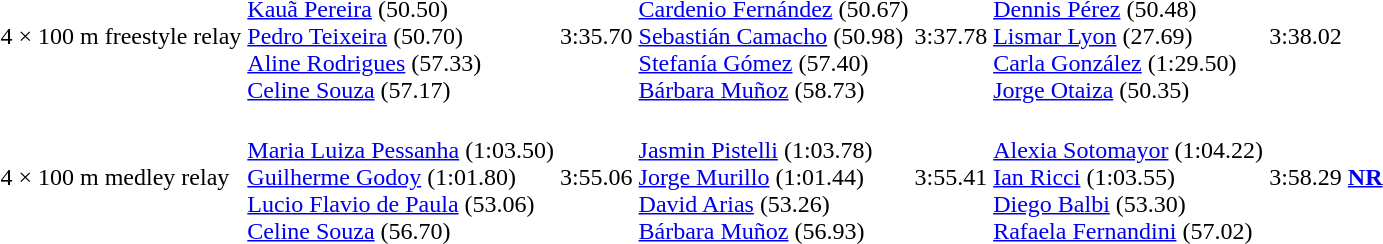<table>
<tr>
<td>4 × 100 m freestyle relay</td>
<td><br><a href='#'>Kauã Pereira</a> (50.50)<br><a href='#'>Pedro Teixeira</a> (50.70)<br><a href='#'>Aline Rodrigues</a> (57.33)<br><a href='#'>Celine Souza</a> (57.17)</td>
<td>3:35.70</td>
<td><br><a href='#'>Cardenio Fernández</a> (50.67)<br><a href='#'>Sebastián Camacho</a> (50.98)<br><a href='#'>Stefanía Gómez</a> (57.40)<br><a href='#'>Bárbara Muñoz</a> (58.73)</td>
<td>3:37.78</td>
<td><br><a href='#'>Dennis Pérez</a> (50.48)<br><a href='#'>Lismar Lyon</a> (27.69)<br><a href='#'>Carla González</a> (1:29.50)<br><a href='#'>Jorge Otaiza</a> (50.35)</td>
<td>3:38.02</td>
</tr>
<tr>
<td>4 × 100 m medley relay</td>
<td><br><a href='#'>Maria Luiza Pessanha</a> (1:03.50)<br><a href='#'>Guilherme Godoy</a> (1:01.80)<br><a href='#'>Lucio Flavio de Paula</a> (53.06)<br><a href='#'>Celine Souza</a> (56.70)</td>
<td>3:55.06</td>
<td><br><a href='#'>Jasmin Pistelli</a> (1:03.78)<br><a href='#'>Jorge Murillo</a> (1:01.44)<br><a href='#'>David Arias</a> (53.26)<br><a href='#'>Bárbara Muñoz</a> (56.93)</td>
<td>3:55.41</td>
<td><br><a href='#'>Alexia Sotomayor</a> (1:04.22)<br><a href='#'>Ian Ricci</a> (1:03.55)<br><a href='#'>Diego Balbi</a> (53.30)<br><a href='#'>Rafaela Fernandini</a> (57.02)</td>
<td>3:58.29 <strong><a href='#'>NR</a></strong></td>
</tr>
<tr>
</tr>
</table>
